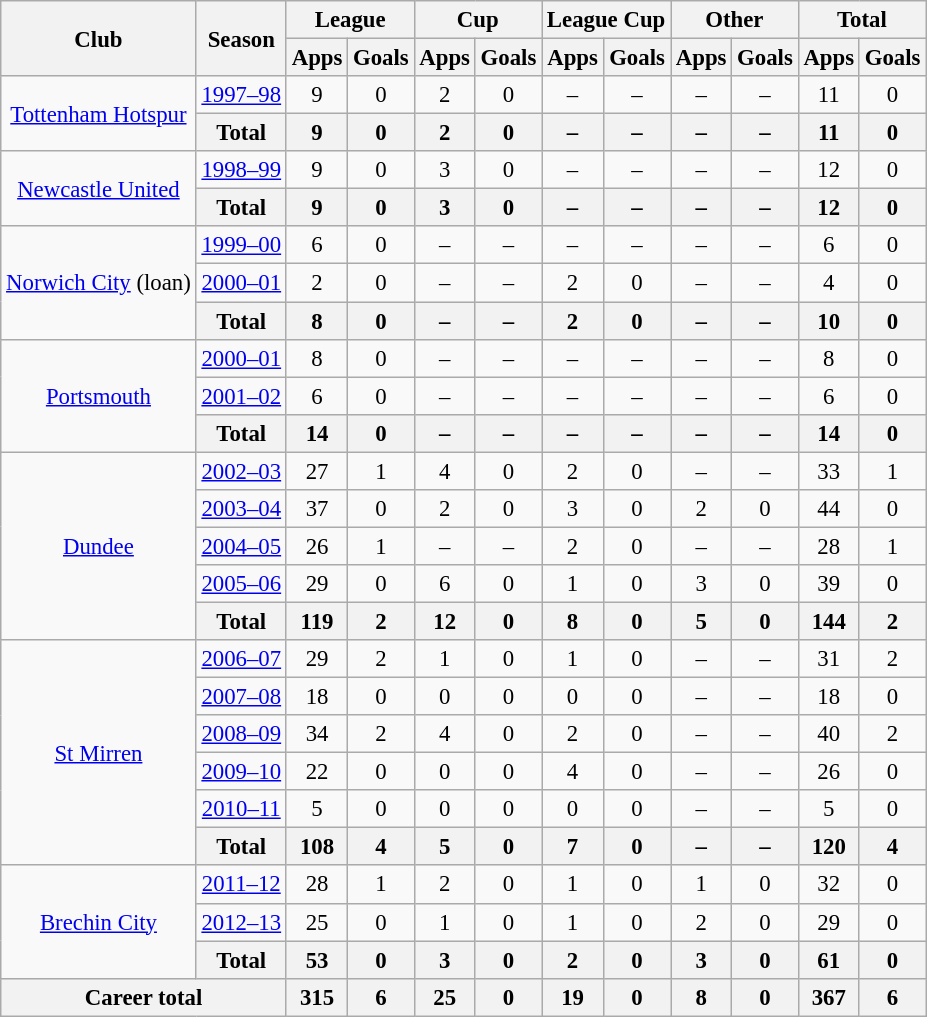<table class="wikitable" style="font-size:95%; text-align:center">
<tr>
<th rowspan="2">Club</th>
<th rowspan="2">Season</th>
<th colspan="2">League</th>
<th colspan="2">Cup</th>
<th colspan="2">League Cup</th>
<th colspan="2">Other</th>
<th colspan="2">Total</th>
</tr>
<tr>
<th>Apps</th>
<th>Goals</th>
<th>Apps</th>
<th>Goals</th>
<th>Apps</th>
<th>Goals</th>
<th>Apps</th>
<th>Goals</th>
<th>Apps</th>
<th>Goals</th>
</tr>
<tr>
<td rowspan="2"><a href='#'>Tottenham Hotspur</a></td>
<td><a href='#'>1997–98</a></td>
<td>9</td>
<td>0</td>
<td>2</td>
<td>0</td>
<td>–</td>
<td>–</td>
<td>–</td>
<td>–</td>
<td>11</td>
<td>0</td>
</tr>
<tr>
<th>Total</th>
<th>9</th>
<th>0</th>
<th>2</th>
<th>0</th>
<th>–</th>
<th>–</th>
<th>–</th>
<th>–</th>
<th>11</th>
<th>0</th>
</tr>
<tr>
<td rowspan="2"><a href='#'>Newcastle United</a></td>
<td><a href='#'>1998–99</a></td>
<td>9</td>
<td>0</td>
<td>3</td>
<td>0</td>
<td>–</td>
<td>–</td>
<td>–</td>
<td>–</td>
<td>12</td>
<td>0</td>
</tr>
<tr>
<th>Total</th>
<th>9</th>
<th>0</th>
<th>3</th>
<th>0</th>
<th>–</th>
<th>–</th>
<th>–</th>
<th>–</th>
<th>12</th>
<th>0</th>
</tr>
<tr>
<td rowspan="3"><a href='#'>Norwich City</a> (loan)</td>
<td><a href='#'>1999–00</a></td>
<td>6</td>
<td>0</td>
<td>–</td>
<td>–</td>
<td>–</td>
<td>–</td>
<td>–</td>
<td>–</td>
<td>6</td>
<td>0</td>
</tr>
<tr>
<td><a href='#'>2000–01</a></td>
<td>2</td>
<td>0</td>
<td>–</td>
<td>–</td>
<td>2</td>
<td>0</td>
<td>–</td>
<td>–</td>
<td>4</td>
<td>0</td>
</tr>
<tr>
<th>Total</th>
<th>8</th>
<th>0</th>
<th>–</th>
<th>–</th>
<th>2</th>
<th>0</th>
<th>–</th>
<th>–</th>
<th>10</th>
<th>0</th>
</tr>
<tr>
<td rowspan="3"><a href='#'>Portsmouth</a></td>
<td><a href='#'>2000–01</a></td>
<td>8</td>
<td>0</td>
<td>–</td>
<td>–</td>
<td>–</td>
<td>–</td>
<td>–</td>
<td>–</td>
<td>8</td>
<td>0</td>
</tr>
<tr>
<td><a href='#'>2001–02</a></td>
<td>6</td>
<td>0</td>
<td>–</td>
<td>–</td>
<td>–</td>
<td>–</td>
<td>–</td>
<td>–</td>
<td>6</td>
<td>0</td>
</tr>
<tr>
<th>Total</th>
<th>14</th>
<th>0</th>
<th>–</th>
<th>–</th>
<th>–</th>
<th>–</th>
<th>–</th>
<th>–</th>
<th>14</th>
<th>0</th>
</tr>
<tr>
<td rowspan="5"><a href='#'>Dundee</a></td>
<td><a href='#'>2002–03</a></td>
<td>27</td>
<td>1</td>
<td>4</td>
<td>0</td>
<td>2</td>
<td>0</td>
<td>–</td>
<td>–</td>
<td>33</td>
<td>1</td>
</tr>
<tr>
<td><a href='#'>2003–04</a></td>
<td>37</td>
<td>0</td>
<td>2</td>
<td>0</td>
<td>3</td>
<td>0</td>
<td>2</td>
<td>0</td>
<td>44</td>
<td>0</td>
</tr>
<tr>
<td><a href='#'>2004–05</a></td>
<td>26</td>
<td>1</td>
<td>–</td>
<td>–</td>
<td>2</td>
<td>0</td>
<td>–</td>
<td>–</td>
<td>28</td>
<td>1</td>
</tr>
<tr>
<td><a href='#'>2005–06</a></td>
<td>29</td>
<td>0</td>
<td>6</td>
<td>0</td>
<td>1</td>
<td>0</td>
<td>3</td>
<td>0</td>
<td>39</td>
<td>0</td>
</tr>
<tr>
<th>Total</th>
<th>119</th>
<th>2</th>
<th>12</th>
<th>0</th>
<th>8</th>
<th>0</th>
<th>5</th>
<th>0</th>
<th>144</th>
<th>2</th>
</tr>
<tr>
<td rowspan=6><a href='#'>St Mirren</a></td>
<td><a href='#'>2006–07</a></td>
<td>29</td>
<td>2</td>
<td>1</td>
<td>0</td>
<td>1</td>
<td>0</td>
<td>–</td>
<td>–</td>
<td>31</td>
<td>2</td>
</tr>
<tr>
<td><a href='#'>2007–08</a></td>
<td>18</td>
<td>0</td>
<td>0</td>
<td>0</td>
<td>0</td>
<td>0</td>
<td>–</td>
<td>–</td>
<td>18</td>
<td>0</td>
</tr>
<tr>
<td><a href='#'>2008–09</a></td>
<td>34</td>
<td>2</td>
<td>4</td>
<td>0</td>
<td>2</td>
<td>0</td>
<td>–</td>
<td>–</td>
<td>40</td>
<td>2</td>
</tr>
<tr>
<td><a href='#'>2009–10</a></td>
<td>22</td>
<td>0</td>
<td>0</td>
<td>0</td>
<td>4</td>
<td>0</td>
<td>–</td>
<td>–</td>
<td>26</td>
<td>0</td>
</tr>
<tr>
<td><a href='#'>2010–11</a></td>
<td>5</td>
<td>0</td>
<td>0</td>
<td>0</td>
<td>0</td>
<td>0</td>
<td>–</td>
<td>–</td>
<td>5</td>
<td>0</td>
</tr>
<tr>
<th>Total</th>
<th>108</th>
<th>4</th>
<th>5</th>
<th>0</th>
<th>7</th>
<th>0</th>
<th>–</th>
<th>–</th>
<th>120</th>
<th>4</th>
</tr>
<tr>
<td rowspan=3><a href='#'>Brechin City</a></td>
<td><a href='#'>2011–12</a></td>
<td>28</td>
<td>1</td>
<td>2</td>
<td>0</td>
<td>1</td>
<td>0</td>
<td>1</td>
<td>0</td>
<td>32</td>
<td>0</td>
</tr>
<tr>
<td><a href='#'>2012–13</a></td>
<td>25</td>
<td>0</td>
<td>1</td>
<td>0</td>
<td>1</td>
<td>0</td>
<td>2</td>
<td>0</td>
<td>29</td>
<td>0</td>
</tr>
<tr>
<th>Total</th>
<th>53</th>
<th>0</th>
<th>3</th>
<th>0</th>
<th>2</th>
<th>0</th>
<th>3</th>
<th>0</th>
<th>61</th>
<th>0</th>
</tr>
<tr>
<th colspan="2">Career total</th>
<th>315</th>
<th>6</th>
<th>25</th>
<th>0</th>
<th>19</th>
<th>0</th>
<th>8</th>
<th>0</th>
<th>367</th>
<th>6</th>
</tr>
</table>
